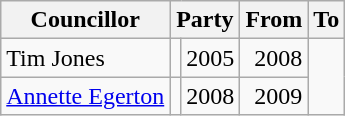<table class=wikitable>
<tr>
<th>Councillor</th>
<th colspan=2>Party</th>
<th>From</th>
<th>To</th>
</tr>
<tr>
<td>Tim Jones</td>
<td></td>
<td align=right>2005</td>
<td align=right>2008</td>
</tr>
<tr>
<td><a href='#'>Annette Egerton</a></td>
<td></td>
<td align=right>2008</td>
<td align=right>2009</td>
</tr>
</table>
